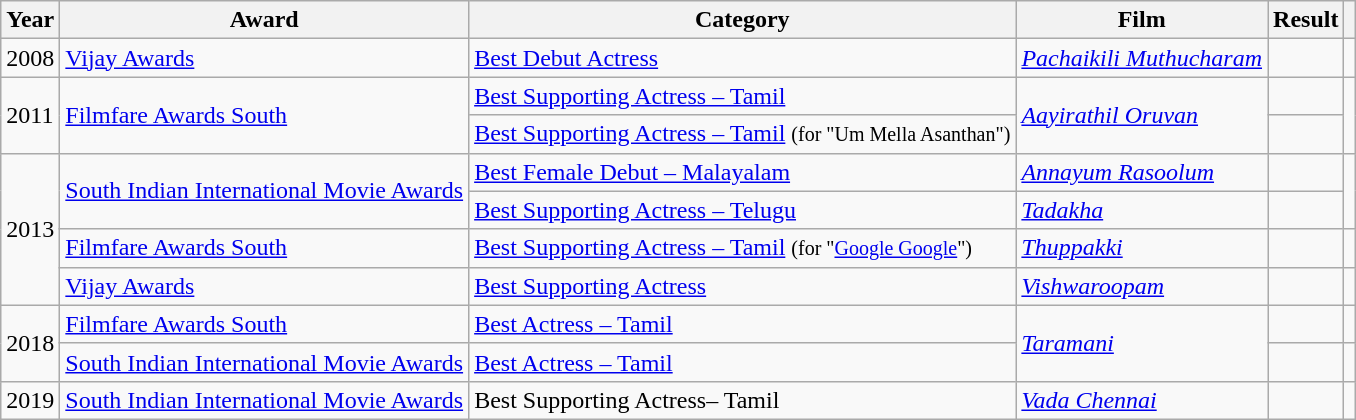<table class="wikitable">
<tr>
<th scope="col">Year</th>
<th scope="col">Award</th>
<th scope="col">Category</th>
<th scope="col">Film</th>
<th scope="col">Result</th>
<th scope="col"></th>
</tr>
<tr>
<td>2008</td>
<td><a href='#'>Vijay Awards</a></td>
<td><a href='#'>Best Debut Actress</a></td>
<td><em><a href='#'>Pachaikili Muthucharam</a></em></td>
<td></td>
<td></td>
</tr>
<tr>
<td rowspan="2">2011</td>
<td rowspan="2"><a href='#'>Filmfare Awards South</a></td>
<td><a href='#'>Best Supporting Actress – Tamil</a></td>
<td rowspan="2"><em><a href='#'>Aayirathil Oruvan</a></em></td>
<td></td>
<td rowspan="2"></td>
</tr>
<tr>
<td><a href='#'>Best Supporting Actress – Tamil</a> <small>(for "Um Mella Asanthan")</small></td>
<td></td>
</tr>
<tr>
<td rowspan="4">2013</td>
<td rowspan="2"><a href='#'>South Indian International Movie Awards</a></td>
<td><a href='#'>Best Female Debut – Malayalam</a></td>
<td><em><a href='#'>Annayum Rasoolum</a></em></td>
<td></td>
<td rowspan="2"></td>
</tr>
<tr>
<td><a href='#'>Best Supporting Actress – Telugu</a></td>
<td><em><a href='#'>Tadakha</a></em></td>
<td></td>
</tr>
<tr>
<td><a href='#'>Filmfare Awards South</a></td>
<td><a href='#'>Best Supporting Actress – Tamil</a> <small>(for "<a href='#'>Google Google</a>")</small></td>
<td><em><a href='#'>Thuppakki</a></em></td>
<td></td>
<td></td>
</tr>
<tr>
<td><a href='#'>Vijay Awards</a></td>
<td><a href='#'>Best Supporting Actress</a></td>
<td><em><a href='#'>Vishwaroopam</a></em></td>
<td></td>
<td></td>
</tr>
<tr>
<td rowspan="2">2018</td>
<td><a href='#'>Filmfare Awards South</a></td>
<td><a href='#'>Best Actress – Tamil</a></td>
<td rowspan="2"><em><a href='#'>Taramani</a></em></td>
<td></td>
<td></td>
</tr>
<tr>
<td><a href='#'>South Indian International Movie Awards</a></td>
<td><a href='#'>Best Actress – Tamil</a></td>
<td></td>
<td></td>
</tr>
<tr>
<td>2019</td>
<td><a href='#'>South Indian International Movie Awards</a></td>
<td>Best Supporting Actress– Tamil</td>
<td><em><a href='#'>Vada Chennai</a></em></td>
<td></td>
<td></td>
</tr>
</table>
